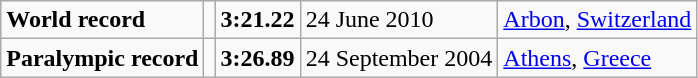<table class="wikitable">
<tr>
<td><strong>World record</strong></td>
<td></td>
<td><strong>3:21.22 </strong></td>
<td>24 June 2010</td>
<td><a href='#'>Arbon</a>, <a href='#'>Switzerland</a></td>
</tr>
<tr>
<td><strong>Paralympic record</strong></td>
<td></td>
<td><strong>3:26.89</strong></td>
<td>24 September 2004</td>
<td><a href='#'>Athens</a>, <a href='#'>Greece</a></td>
</tr>
</table>
